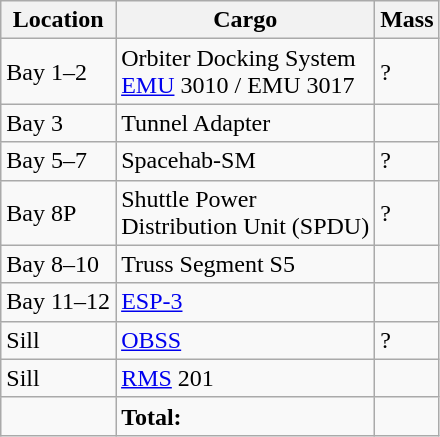<table class="wikitable">
<tr>
<th>Location</th>
<th>Cargo</th>
<th>Mass</th>
</tr>
<tr>
<td>Bay 1–2</td>
<td>Orbiter Docking System <br> <a href='#'>EMU</a> 3010 / EMU 3017</td>
<td>?</td>
</tr>
<tr>
<td>Bay 3</td>
<td>Tunnel Adapter</td>
<td></td>
</tr>
<tr>
<td>Bay 5–7</td>
<td>Spacehab-SM</td>
<td>?</td>
</tr>
<tr>
<td>Bay 8P</td>
<td>Shuttle Power <br> Distribution Unit (SPDU)</td>
<td>?</td>
</tr>
<tr>
<td>Bay 8–10</td>
<td>Truss Segment S5</td>
<td></td>
</tr>
<tr>
<td>Bay 11–12</td>
<td><a href='#'>ESP-3</a></td>
<td></td>
</tr>
<tr>
<td>Sill</td>
<td><a href='#'>OBSS</a></td>
<td>?</td>
</tr>
<tr>
<td>Sill</td>
<td><a href='#'>RMS</a> 201</td>
<td></td>
</tr>
<tr>
<td></td>
<td><strong>Total:</strong></td>
<td><strong></strong></td>
</tr>
</table>
